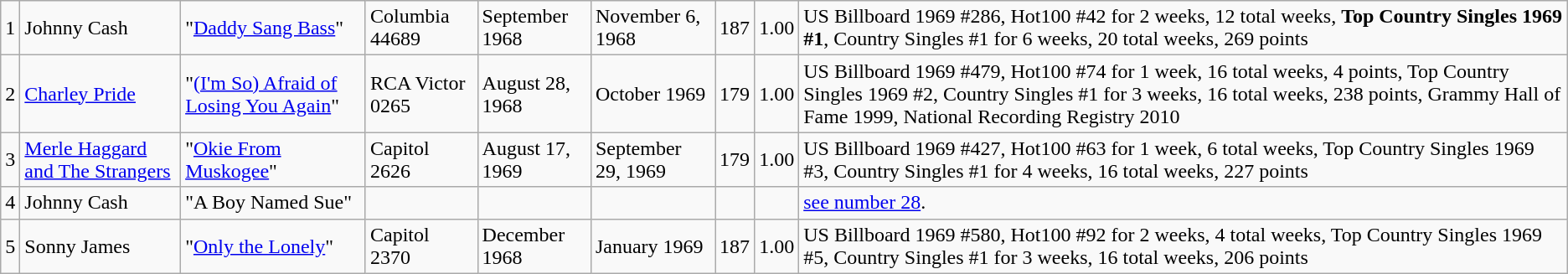<table class="wikitable sortable">
<tr>
<td>1</td>
<td>Johnny Cash</td>
<td>"<a href='#'>Daddy Sang Bass</a>"</td>
<td>Columbia 44689</td>
<td>September 1968</td>
<td>November 6, 1968</td>
<td>187</td>
<td>1.00</td>
<td>US Billboard 1969 #286, Hot100 #42 for 2 weeks, 12 total weeks, <strong>Top Country Singles 1969 #1</strong>, Country Singles #1 for 6 weeks, 20 total weeks, 269 points</td>
</tr>
<tr>
<td>2</td>
<td><a href='#'>Charley Pride</a></td>
<td>"<a href='#'>(I'm So) Afraid of Losing You Again</a>"</td>
<td>RCA Victor 0265</td>
<td>August 28, 1968</td>
<td>October 1969</td>
<td>179</td>
<td>1.00</td>
<td>US Billboard 1969 #479, Hot100 #74 for 1 week, 16 total weeks, 4 points, Top Country Singles 1969 #2, Country Singles #1 for 3 weeks, 16 total weeks, 238 points, Grammy Hall of Fame 1999, National Recording Registry 2010</td>
</tr>
<tr>
<td>3</td>
<td><a href='#'>Merle Haggard and The Strangers</a></td>
<td>"<a href='#'>Okie From Muskogee</a>"</td>
<td>Capitol 2626</td>
<td>August 17, 1969</td>
<td>September 29, 1969</td>
<td>179</td>
<td>1.00</td>
<td>US Billboard 1969 #427, Hot100 #63 for 1 week, 6 total weeks, Top Country Singles 1969 #3, Country Singles #1 for 4 weeks, 16 total weeks, 227 points</td>
</tr>
<tr>
<td>4</td>
<td>Johnny Cash</td>
<td>"A Boy Named Sue"</td>
<td></td>
<td></td>
<td></td>
<td></td>
<td></td>
<td><a href='#'>see number 28</a>.</td>
</tr>
<tr>
<td>5</td>
<td>Sonny James</td>
<td>"<a href='#'>Only the Lonely</a>"</td>
<td>Capitol 2370</td>
<td>December 1968</td>
<td>January 1969</td>
<td>187</td>
<td>1.00</td>
<td>US Billboard 1969 #580, Hot100 #92 for 2 weeks, 4 total weeks, Top Country Singles 1969 #5, Country Singles #1 for 3 weeks, 16 total weeks, 206 points</td>
</tr>
</table>
